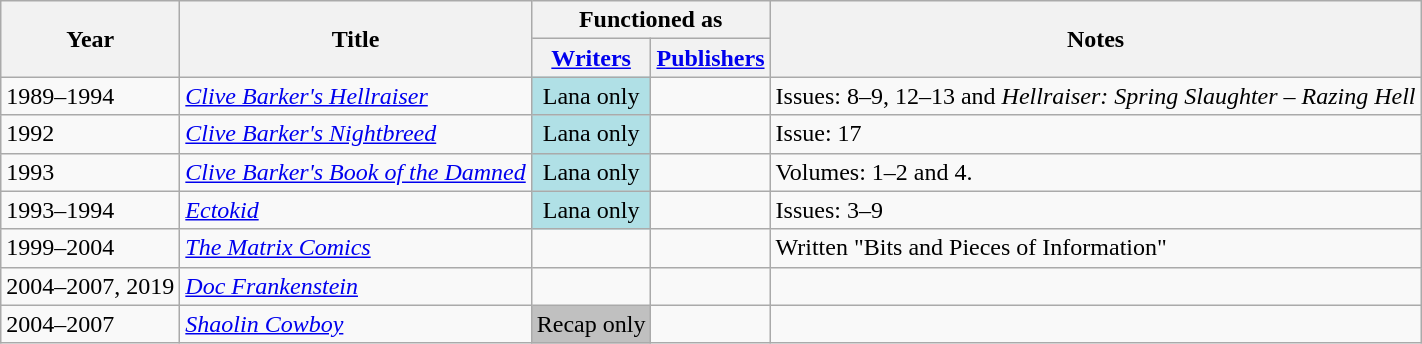<table class="wikitable">
<tr>
<th rowspan="2">Year</th>
<th rowspan="2">Title</th>
<th colspan="2">Functioned as</th>
<th rowspan="2">Notes</th>
</tr>
<tr>
<th><a href='#'>Writers</a></th>
<th><a href='#'>Publishers</a></th>
</tr>
<tr>
<td>1989–1994</td>
<td><em><a href='#'>Clive Barker's Hellraiser</a></em></td>
<td style="background: PowderBlue; text-align: center">Lana only</td>
<td></td>
<td>Issues: 8–9, 12–13 and <em>Hellraiser: Spring Slaughter – Razing Hell</em></td>
</tr>
<tr>
<td>1992</td>
<td><em><a href='#'>Clive Barker's Nightbreed</a></em></td>
<td style="background: PowderBlue; text-align: center">Lana only</td>
<td></td>
<td>Issue: 17</td>
</tr>
<tr>
<td>1993</td>
<td><em><a href='#'>Clive Barker's Book of the Damned</a></em></td>
<td style="background: PowderBlue; text-align: center">Lana only</td>
<td></td>
<td>Volumes: 1–2 and 4.</td>
</tr>
<tr>
<td>1993–1994</td>
<td><em><a href='#'>Ectokid</a></em></td>
<td style="background: PowderBlue; text-align: center">Lana only</td>
<td></td>
<td>Issues: 3–9</td>
</tr>
<tr>
<td>1999–2004</td>
<td><em><a href='#'>The Matrix Comics</a></em></td>
<td></td>
<td></td>
<td>Written "Bits and Pieces of Information"</td>
</tr>
<tr>
<td>2004–2007, 2019</td>
<td><em><a href='#'>Doc Frankenstein</a></em></td>
<td></td>
<td></td>
<td></td>
</tr>
<tr>
<td>2004–2007</td>
<td><em><a href='#'>Shaolin Cowboy</a></em></td>
<td style="background: silver; text-align: center">Recap only</td>
<td></td>
<td></td>
</tr>
</table>
